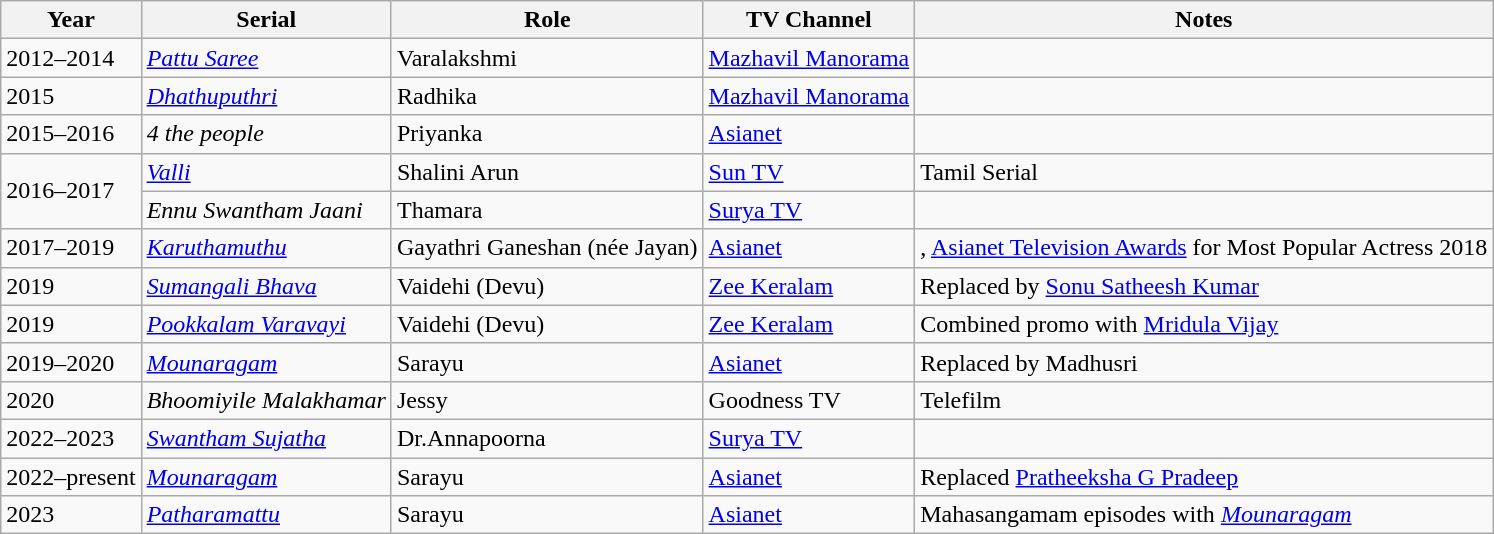<table class="wikitable sortable">
<tr>
<th scope="col">Year</th>
<th scope="col">Serial</th>
<th scope="col">Role</th>
<th scope="col">TV Channel</th>
<th class="unsortable" scope="col">Notes</th>
</tr>
<tr>
<td>2012–2014</td>
<td><em><a href='#'>Pattu Saree</a></em></td>
<td>Varalakshmi</td>
<td><a href='#'>Mazhavil Manorama</a></td>
<td></td>
</tr>
<tr>
<td>2015</td>
<td><em><a href='#'>Dhathuputhri</a></em></td>
<td>Radhika</td>
<td><a href='#'>Mazhavil Manorama</a></td>
<td></td>
</tr>
<tr>
<td>2015–2016</td>
<td><em>4 the people</em></td>
<td>Priyanka</td>
<td><a href='#'>Asianet</a></td>
<td></td>
</tr>
<tr>
<td rowspan=2>2016–2017</td>
<td><em><a href='#'>Valli</a></em></td>
<td>Shalini Arun</td>
<td><a href='#'>Sun TV</a></td>
<td>Tamil Serial</td>
</tr>
<tr>
<td><em>Ennu Swantham Jaani</em></td>
<td>Thamara</td>
<td><a href='#'>Surya TV</a></td>
<td></td>
</tr>
<tr>
<td>2017–2019</td>
<td><em><a href='#'>Karuthamuthu</a></em></td>
<td>Gayathri Ganeshan (née Jayan)</td>
<td><a href='#'>Asianet</a></td>
<td> , <a href='#'>Asianet Television Awards</a> for Most Popular Actress 2018</td>
</tr>
<tr>
<td>2019</td>
<td><em><a href='#'>Sumangali Bhava</a></em></td>
<td>Vaidehi (Devu)</td>
<td><a href='#'>Zee Keralam</a></td>
<td>Replaced by <a href='#'>Sonu Satheesh Kumar</a></td>
</tr>
<tr>
<td>2019</td>
<td><em><a href='#'>Pookkalam Varavayi</a></em></td>
<td>Vaidehi (Devu)</td>
<td><a href='#'>Zee Keralam</a></td>
<td>Combined promo with <a href='#'>Mridula Vijay</a></td>
</tr>
<tr>
<td>2019–2020</td>
<td><em><a href='#'>Mounaragam</a></em></td>
<td>Sarayu</td>
<td><a href='#'>Asianet</a></td>
<td>Replaced by Madhusri</td>
</tr>
<tr>
<td>2020</td>
<td><em>Bhoomiyile Malakhamar</em></td>
<td>Jessy</td>
<td>Goodness TV</td>
<td>Telefilm</td>
</tr>
<tr>
<td>2022–2023</td>
<td><em><a href='#'>Swantham Sujatha</a></em></td>
<td>Dr.Annapoorna</td>
<td><a href='#'>Surya TV</a></td>
<td></td>
</tr>
<tr>
<td>2022–present</td>
<td><em><a href='#'>Mounaragam</a></em></td>
<td>Sarayu</td>
<td><a href='#'>Asianet</a></td>
<td>Replaced <a href='#'>Pratheeksha G Pradeep</a></td>
</tr>
<tr>
<td>2023</td>
<td><em><a href='#'>Patharamattu</a></em></td>
<td>Sarayu</td>
<td><a href='#'>Asianet</a></td>
<td>Mahasangamam episodes with <em><a href='#'>Mounaragam</a></em></td>
</tr>
</table>
